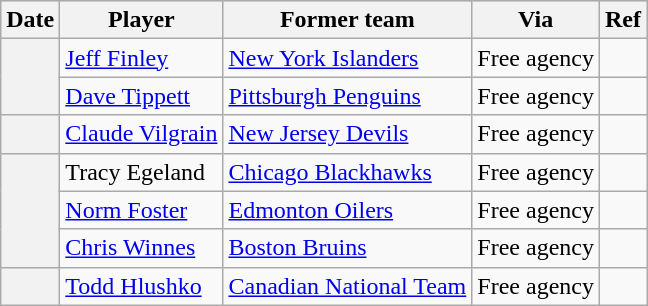<table class="wikitable plainrowheaders">
<tr style="background:#ddd; text-align:center;">
<th>Date</th>
<th>Player</th>
<th>Former team</th>
<th>Via</th>
<th>Ref</th>
</tr>
<tr>
<th scope="row" rowspan="2"></th>
<td><a href='#'>Jeff Finley</a></td>
<td><a href='#'>New York Islanders</a></td>
<td>Free agency</td>
<td></td>
</tr>
<tr>
<td><a href='#'>Dave Tippett</a></td>
<td><a href='#'>Pittsburgh Penguins</a></td>
<td>Free agency</td>
<td></td>
</tr>
<tr>
<th scope="row"></th>
<td><a href='#'>Claude Vilgrain</a></td>
<td><a href='#'>New Jersey Devils</a></td>
<td>Free agency</td>
<td></td>
</tr>
<tr>
<th scope="row" rowspan="3"></th>
<td>Tracy Egeland</td>
<td><a href='#'>Chicago Blackhawks</a></td>
<td>Free agency</td>
<td></td>
</tr>
<tr>
<td><a href='#'>Norm Foster</a></td>
<td><a href='#'>Edmonton Oilers</a></td>
<td>Free agency</td>
<td></td>
</tr>
<tr>
<td><a href='#'>Chris Winnes</a></td>
<td><a href='#'>Boston Bruins</a></td>
<td>Free agency</td>
<td></td>
</tr>
<tr>
<th scope="row"></th>
<td><a href='#'>Todd Hlushko</a></td>
<td><a href='#'>Canadian National Team</a></td>
<td>Free agency</td>
<td></td>
</tr>
</table>
